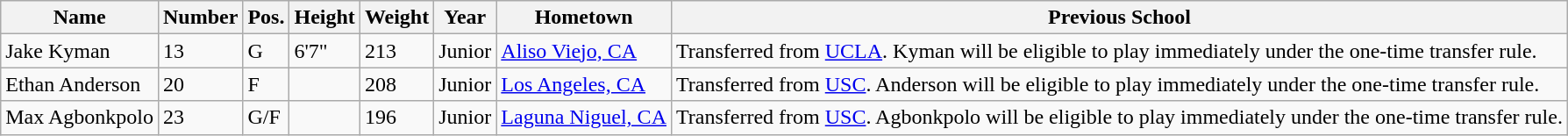<table class="wikitable sortable" border="1">
<tr>
<th>Name</th>
<th>Number</th>
<th>Pos.</th>
<th>Height</th>
<th>Weight</th>
<th>Year</th>
<th>Hometown</th>
<th class="unsortable">Previous School</th>
</tr>
<tr>
<td>Jake Kyman</td>
<td>13</td>
<td>G</td>
<td>6'7"</td>
<td>213</td>
<td>Junior</td>
<td><a href='#'>Aliso Viejo, CA</a></td>
<td>Transferred from <a href='#'>UCLA</a>. Kyman will be eligible to play immediately under the one-time transfer rule.</td>
</tr>
<tr>
<td>Ethan Anderson</td>
<td>20</td>
<td>F</td>
<td></td>
<td>208</td>
<td>Junior</td>
<td><a href='#'>Los Angeles, CA</a></td>
<td>Transferred from <a href='#'>USC</a>. Anderson will be eligible to play immediately under the one-time transfer rule.</td>
</tr>
<tr>
<td>Max Agbonkpolo</td>
<td>23</td>
<td>G/F</td>
<td></td>
<td>196</td>
<td>Junior</td>
<td><a href='#'>Laguna Niguel, CA</a></td>
<td>Transferred from <a href='#'>USC</a>. Agbonkpolo will be eligible to play immediately under the one-time transfer rule.</td>
</tr>
</table>
